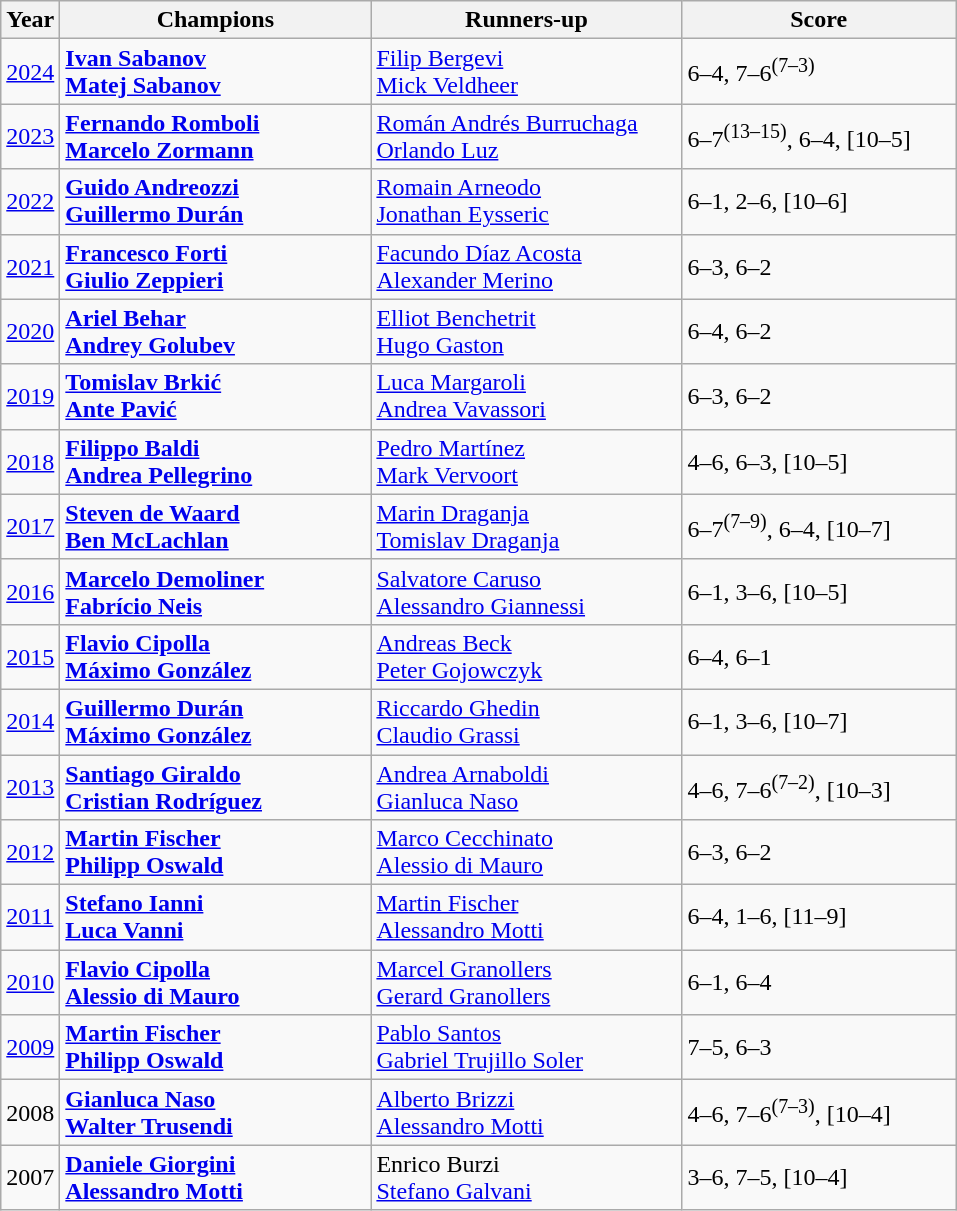<table class="wikitable">
<tr>
<th>Year</th>
<th width="200">Champions</th>
<th width="200">Runners-up</th>
<th width="175">Score</th>
</tr>
<tr>
<td><a href='#'>2024</a></td>
<td> <strong><a href='#'>Ivan Sabanov</a></strong><br> <strong><a href='#'>Matej Sabanov</a></strong></td>
<td> <a href='#'>Filip Bergevi</a><br> <a href='#'>Mick Veldheer</a></td>
<td>6–4, 7–6<sup>(7–3)</sup></td>
</tr>
<tr>
<td><a href='#'>2023</a></td>
<td> <strong><a href='#'>Fernando Romboli</a></strong><br> <strong><a href='#'>Marcelo Zormann</a></strong></td>
<td> <a href='#'>Román Andrés Burruchaga</a><br> <a href='#'>Orlando Luz</a></td>
<td>6–7<sup>(13–15)</sup>, 6–4, [10–5]</td>
</tr>
<tr>
<td><a href='#'>2022</a></td>
<td> <strong><a href='#'>Guido Andreozzi</a></strong><br> <strong><a href='#'>Guillermo Durán</a></strong></td>
<td> <a href='#'>Romain Arneodo</a><br> <a href='#'>Jonathan Eysseric</a></td>
<td>6–1, 2–6, [10–6]</td>
</tr>
<tr>
<td><a href='#'>2021</a></td>
<td> <strong><a href='#'>Francesco Forti</a></strong><br> <strong><a href='#'>Giulio Zeppieri</a></strong></td>
<td> <a href='#'>Facundo Díaz Acosta</a><br> <a href='#'>Alexander Merino</a></td>
<td>6–3, 6–2</td>
</tr>
<tr>
<td><a href='#'>2020</a></td>
<td> <strong><a href='#'>Ariel Behar</a></strong><br> <strong><a href='#'>Andrey Golubev</a></strong></td>
<td> <a href='#'>Elliot Benchetrit</a><br> <a href='#'>Hugo Gaston</a></td>
<td>6–4, 6–2</td>
</tr>
<tr>
<td><a href='#'>2019</a></td>
<td> <strong><a href='#'>Tomislav Brkić</a></strong><br> <strong><a href='#'>Ante Pavić</a></strong></td>
<td> <a href='#'>Luca Margaroli</a><br> <a href='#'>Andrea Vavassori</a></td>
<td>6–3, 6–2</td>
</tr>
<tr>
<td><a href='#'>2018</a></td>
<td> <strong><a href='#'>Filippo Baldi</a></strong><br> <strong><a href='#'>Andrea Pellegrino</a></strong></td>
<td> <a href='#'>Pedro Martínez</a><br> <a href='#'>Mark Vervoort</a></td>
<td>4–6, 6–3, [10–5]</td>
</tr>
<tr>
<td><a href='#'>2017</a></td>
<td> <strong><a href='#'>Steven de Waard</a></strong><br> <strong><a href='#'>Ben McLachlan</a></strong></td>
<td> <a href='#'>Marin Draganja</a><br> <a href='#'>Tomislav Draganja</a></td>
<td>6–7<sup>(7–9)</sup>, 6–4, [10–7]</td>
</tr>
<tr>
<td><a href='#'>2016</a></td>
<td> <strong><a href='#'>Marcelo Demoliner</a></strong><br> <strong><a href='#'>Fabrício Neis</a></strong></td>
<td> <a href='#'>Salvatore Caruso</a><br> <a href='#'>Alessandro Giannessi</a></td>
<td>6–1, 3–6, [10–5]</td>
</tr>
<tr>
<td><a href='#'>2015</a></td>
<td> <strong><a href='#'>Flavio Cipolla</a></strong><br> <strong><a href='#'>Máximo González</a></strong></td>
<td> <a href='#'>Andreas Beck</a><br> <a href='#'>Peter Gojowczyk</a></td>
<td>6–4, 6–1</td>
</tr>
<tr>
<td><a href='#'>2014</a></td>
<td> <strong><a href='#'>Guillermo Durán</a></strong><br> <strong><a href='#'>Máximo González</a></strong></td>
<td> <a href='#'>Riccardo Ghedin</a><br> <a href='#'>Claudio Grassi</a></td>
<td>6–1, 3–6, [10–7]</td>
</tr>
<tr>
<td><a href='#'>2013</a></td>
<td> <strong><a href='#'>Santiago Giraldo</a></strong> <br>  <strong><a href='#'>Cristian Rodríguez</a></strong></td>
<td> <a href='#'>Andrea Arnaboldi</a> <br>  <a href='#'>Gianluca Naso</a></td>
<td>4–6, 7–6<sup>(7–2)</sup>, [10–3]</td>
</tr>
<tr>
<td><a href='#'>2012</a></td>
<td> <strong><a href='#'>Martin Fischer</a></strong> <br>  <strong><a href='#'>Philipp Oswald</a></strong></td>
<td> <a href='#'>Marco Cecchinato</a> <br>  <a href='#'>Alessio di Mauro</a></td>
<td>6–3, 6–2</td>
</tr>
<tr>
<td><a href='#'>2011</a></td>
<td> <strong><a href='#'>Stefano Ianni</a></strong> <br>  <strong><a href='#'>Luca Vanni</a></strong></td>
<td> <a href='#'>Martin Fischer</a> <br>  <a href='#'>Alessandro Motti</a></td>
<td>6–4, 1–6, [11–9]</td>
</tr>
<tr>
<td><a href='#'>2010</a></td>
<td> <strong><a href='#'>Flavio Cipolla</a></strong> <br>  <strong><a href='#'>Alessio di Mauro</a></strong></td>
<td> <a href='#'>Marcel Granollers</a> <br>  <a href='#'>Gerard Granollers</a></td>
<td>6–1, 6–4</td>
</tr>
<tr>
<td><a href='#'>2009</a></td>
<td> <strong><a href='#'>Martin Fischer</a></strong> <br>  <strong><a href='#'>Philipp Oswald</a></strong></td>
<td> <a href='#'>Pablo Santos</a> <br>  <a href='#'>Gabriel Trujillo Soler</a></td>
<td>7–5, 6–3</td>
</tr>
<tr>
<td>2008</td>
<td> <strong><a href='#'>Gianluca Naso</a></strong> <br>  <strong><a href='#'>Walter Trusendi</a></strong></td>
<td> <a href='#'>Alberto Brizzi</a> <br>  <a href='#'>Alessandro Motti</a></td>
<td>4–6, 7–6<sup>(7–3)</sup>, [10–4]</td>
</tr>
<tr>
<td>2007</td>
<td> <strong><a href='#'>Daniele Giorgini</a></strong> <br>  <strong><a href='#'>Alessandro Motti</a></strong></td>
<td> Enrico Burzi <br>  <a href='#'>Stefano Galvani</a></td>
<td>3–6, 7–5, [10–4]</td>
</tr>
</table>
